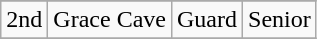<table class="wikitable" border="1">
<tr align=center>
</tr>
<tr>
<td>2nd</td>
<td>Grace Cave</td>
<td>Guard</td>
<td>Senior</td>
</tr>
<tr>
</tr>
</table>
